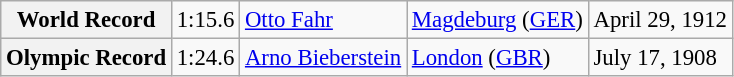<table class="wikitable" style="font-size:95%;">
<tr>
<th>World Record</th>
<td>1:15.6</td>
<td> <a href='#'>Otto Fahr</a></td>
<td><a href='#'>Magdeburg</a> (<a href='#'>GER</a>)</td>
<td>April 29, 1912</td>
</tr>
<tr>
<th>Olympic Record</th>
<td>1:24.6</td>
<td> <a href='#'>Arno Bieberstein</a></td>
<td><a href='#'>London</a> (<a href='#'>GBR</a>)</td>
<td>July 17, 1908</td>
</tr>
</table>
